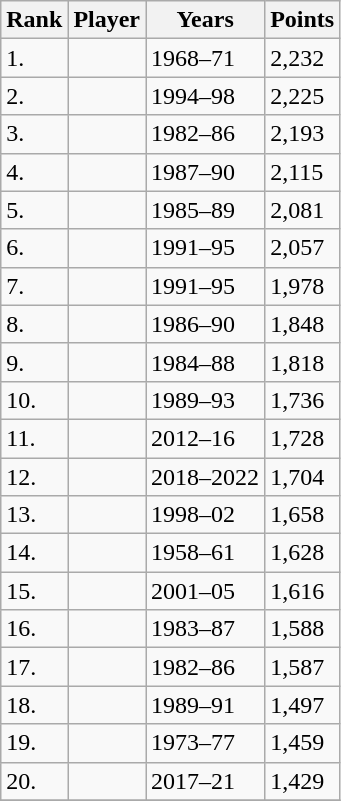<table class="wikitable sortable">
<tr>
<th>Rank</th>
<th>Player</th>
<th>Years</th>
<th>Points</th>
</tr>
<tr>
<td>1.</td>
<td></td>
<td>1968–71</td>
<td>2,232</td>
</tr>
<tr>
<td>2.</td>
<td></td>
<td>1994–98</td>
<td>2,225</td>
</tr>
<tr>
<td>3.</td>
<td></td>
<td>1982–86</td>
<td>2,193</td>
</tr>
<tr>
<td>4.</td>
<td></td>
<td>1987–90</td>
<td>2,115</td>
</tr>
<tr>
<td>5.</td>
<td></td>
<td>1985–89</td>
<td>2,081</td>
</tr>
<tr>
<td>6.</td>
<td></td>
<td>1991–95</td>
<td>2,057</td>
</tr>
<tr>
<td>7.</td>
<td></td>
<td>1991–95</td>
<td>1,978</td>
</tr>
<tr>
<td>8.</td>
<td></td>
<td>1986–90</td>
<td>1,848</td>
</tr>
<tr>
<td>9.</td>
<td></td>
<td>1984–88</td>
<td>1,818</td>
</tr>
<tr>
<td>10.</td>
<td></td>
<td>1989–93</td>
<td>1,736</td>
</tr>
<tr>
<td>11.</td>
<td></td>
<td>2012–16</td>
<td>1,728</td>
</tr>
<tr>
<td>12.</td>
<td></td>
<td>2018–2022</td>
<td>1,704</td>
</tr>
<tr>
<td>13.</td>
<td></td>
<td>1998–02</td>
<td>1,658</td>
</tr>
<tr>
<td>14.</td>
<td></td>
<td>1958–61</td>
<td>1,628</td>
</tr>
<tr>
<td>15.</td>
<td></td>
<td>2001–05</td>
<td>1,616</td>
</tr>
<tr>
<td>16.</td>
<td></td>
<td>1983–87</td>
<td>1,588</td>
</tr>
<tr>
<td>17.</td>
<td></td>
<td>1982–86</td>
<td>1,587</td>
</tr>
<tr>
<td>18.</td>
<td></td>
<td>1989–91</td>
<td>1,497</td>
</tr>
<tr>
<td>19.</td>
<td></td>
<td>1973–77</td>
<td>1,459</td>
</tr>
<tr>
<td>20.</td>
<td></td>
<td>2017–21</td>
<td>1,429</td>
</tr>
<tr>
</tr>
</table>
